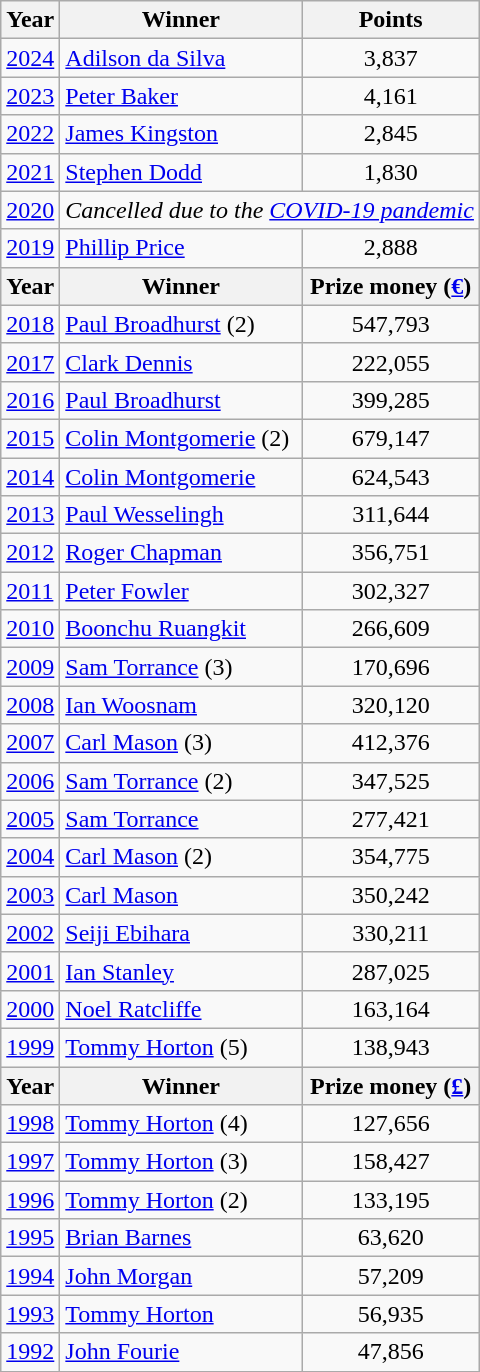<table class="wikitable">
<tr>
<th>Year</th>
<th>Winner</th>
<th>Points</th>
</tr>
<tr>
<td><a href='#'>2024</a></td>
<td> <a href='#'>Adilson da Silva</a></td>
<td align=center>3,837</td>
</tr>
<tr>
<td><a href='#'>2023</a></td>
<td> <a href='#'>Peter Baker</a></td>
<td align=center>4,161</td>
</tr>
<tr>
<td><a href='#'>2022</a></td>
<td> <a href='#'>James Kingston</a></td>
<td align=center>2,845</td>
</tr>
<tr>
<td><a href='#'>2021</a></td>
<td> <a href='#'>Stephen Dodd</a></td>
<td align=center>1,830</td>
</tr>
<tr>
<td><a href='#'>2020</a></td>
<td colspan=2 align=center><em>Cancelled due to the <a href='#'>COVID-19 pandemic</a></em></td>
</tr>
<tr>
<td><a href='#'>2019</a></td>
<td> <a href='#'>Phillip Price</a></td>
<td align=center>2,888</td>
</tr>
<tr>
<th>Year</th>
<th>Winner</th>
<th>Prize money (<a href='#'>€</a>)</th>
</tr>
<tr>
<td><a href='#'>2018</a></td>
<td> <a href='#'>Paul Broadhurst</a> (2)</td>
<td align=center>547,793</td>
</tr>
<tr>
<td><a href='#'>2017</a></td>
<td> <a href='#'>Clark Dennis</a></td>
<td align=center>222,055</td>
</tr>
<tr>
<td><a href='#'>2016</a></td>
<td> <a href='#'>Paul Broadhurst</a></td>
<td align=center>399,285</td>
</tr>
<tr>
<td><a href='#'>2015</a></td>
<td> <a href='#'>Colin Montgomerie</a> (2)</td>
<td align=center>679,147</td>
</tr>
<tr>
<td><a href='#'>2014</a></td>
<td> <a href='#'>Colin Montgomerie</a></td>
<td align=center>624,543</td>
</tr>
<tr>
<td><a href='#'>2013</a></td>
<td> <a href='#'>Paul Wesselingh</a></td>
<td align=center>311,644</td>
</tr>
<tr>
<td><a href='#'>2012</a></td>
<td> <a href='#'>Roger Chapman</a></td>
<td align=center>356,751</td>
</tr>
<tr>
<td><a href='#'>2011</a></td>
<td> <a href='#'>Peter Fowler</a></td>
<td align=center>302,327</td>
</tr>
<tr>
<td><a href='#'>2010</a></td>
<td> <a href='#'>Boonchu Ruangkit</a></td>
<td align=center>266,609</td>
</tr>
<tr>
<td><a href='#'>2009</a></td>
<td> <a href='#'>Sam Torrance</a> (3)</td>
<td align=center>170,696</td>
</tr>
<tr>
<td><a href='#'>2008</a></td>
<td> <a href='#'>Ian Woosnam</a></td>
<td align=center>320,120</td>
</tr>
<tr>
<td><a href='#'>2007</a></td>
<td> <a href='#'>Carl Mason</a> (3)</td>
<td align=center>412,376</td>
</tr>
<tr>
<td><a href='#'>2006</a></td>
<td> <a href='#'>Sam Torrance</a> (2)</td>
<td align=center>347,525</td>
</tr>
<tr>
<td><a href='#'>2005</a></td>
<td> <a href='#'>Sam Torrance</a></td>
<td align=center>277,421</td>
</tr>
<tr>
<td><a href='#'>2004</a></td>
<td> <a href='#'>Carl Mason</a> (2)</td>
<td align=center>354,775</td>
</tr>
<tr>
<td><a href='#'>2003</a></td>
<td> <a href='#'>Carl Mason</a></td>
<td align=center>350,242</td>
</tr>
<tr>
<td><a href='#'>2002</a></td>
<td> <a href='#'>Seiji Ebihara</a></td>
<td align=center>330,211</td>
</tr>
<tr>
<td><a href='#'>2001</a></td>
<td> <a href='#'>Ian Stanley</a></td>
<td align=center>287,025</td>
</tr>
<tr>
<td><a href='#'>2000</a></td>
<td> <a href='#'>Noel Ratcliffe</a></td>
<td align=center>163,164</td>
</tr>
<tr>
<td><a href='#'>1999</a></td>
<td> <a href='#'>Tommy Horton</a> (5)</td>
<td align=center>138,943</td>
</tr>
<tr>
<th>Year</th>
<th>Winner</th>
<th>Prize money (<a href='#'>£</a>)</th>
</tr>
<tr>
<td><a href='#'>1998</a></td>
<td> <a href='#'>Tommy Horton</a> (4)</td>
<td align=center>127,656</td>
</tr>
<tr>
<td><a href='#'>1997</a></td>
<td> <a href='#'>Tommy Horton</a> (3)</td>
<td align=center>158,427</td>
</tr>
<tr>
<td><a href='#'>1996</a></td>
<td> <a href='#'>Tommy Horton</a> (2)</td>
<td align=center>133,195</td>
</tr>
<tr>
<td><a href='#'>1995</a></td>
<td> <a href='#'>Brian Barnes</a></td>
<td align=center>63,620</td>
</tr>
<tr>
<td><a href='#'>1994</a></td>
<td> <a href='#'>John Morgan</a></td>
<td align=center>57,209</td>
</tr>
<tr>
<td><a href='#'>1993</a></td>
<td> <a href='#'>Tommy Horton</a></td>
<td align=center>56,935</td>
</tr>
<tr>
<td><a href='#'>1992</a></td>
<td> <a href='#'>John Fourie</a></td>
<td align=center>47,856</td>
</tr>
</table>
